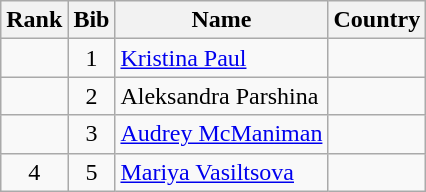<table class="wikitable" style="text-align:center;">
<tr>
<th>Rank</th>
<th>Bib</th>
<th>Name</th>
<th>Country</th>
</tr>
<tr>
<td></td>
<td>1</td>
<td align=left><a href='#'>Kristina Paul</a></td>
<td align=left></td>
</tr>
<tr>
<td></td>
<td>2</td>
<td align=left>Aleksandra Parshina</td>
<td align=left></td>
</tr>
<tr>
<td></td>
<td>3</td>
<td align=left><a href='#'>Audrey McManiman</a></td>
<td align=left></td>
</tr>
<tr>
<td>4</td>
<td>5</td>
<td align=left><a href='#'>Mariya Vasiltsova</a></td>
<td align=left></td>
</tr>
</table>
